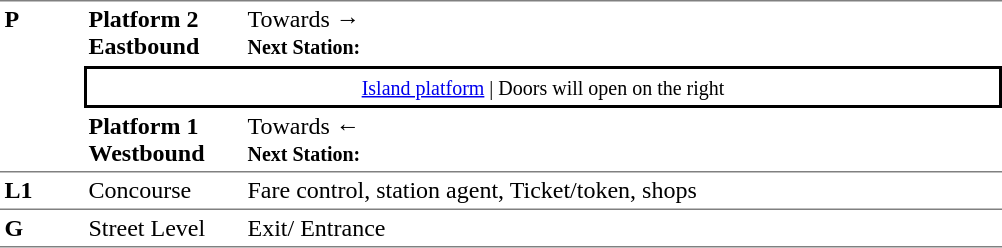<table table border=0 cellspacing=0 cellpadding=3>
<tr>
<td style="border-top:solid 1px grey;border-bottom:solid 1px grey;" width=50 rowspan=3 valign=top><strong>P</strong></td>
<td style="border-top:solid 1px grey;border-bottom:solid 1px white;" width=100><span><strong>Platform 2</strong><br><strong>Eastbound</strong></span></td>
<td style="border-top:solid 1px grey;border-bottom:solid 1px white;" width=500>Towards → <br><small><strong>Next Station:</strong> </small></td>
</tr>
<tr>
<td style="border-top:solid 2px black;border-right:solid 2px black;border-left:solid 2px black;border-bottom:solid 2px black;text-align:center;" colspan=2><small><a href='#'>Island platform</a> | Doors will open on the right </small></td>
</tr>
<tr>
<td style="border-bottom:solid 1px grey;" width=100><span><strong>Platform 1</strong><br><strong>Westbound</strong></span></td>
<td style="border-bottom:solid 1px grey;" width="500">Towards ← <br><small><strong>Next Station:</strong> </small></td>
</tr>
<tr>
<td style="border-bottom:solid 1px grey;"><strong>L1</strong></td>
<td style="border-bottom:solid 1px grey;">Concourse</td>
<td style="border-bottom:solid 1px grey;">Fare control, station agent, Ticket/token, shops</td>
</tr>
<tr>
<td style="border-bottom:solid 1px grey;" width=50 valign=top><strong>G</strong></td>
<td style="border-bottom:solid 1px grey;" width=100 valign=top>Street Level</td>
<td style="border-bottom:solid 1px grey;" width=500 valign=top>Exit/ Entrance</td>
</tr>
<tr>
</tr>
</table>
